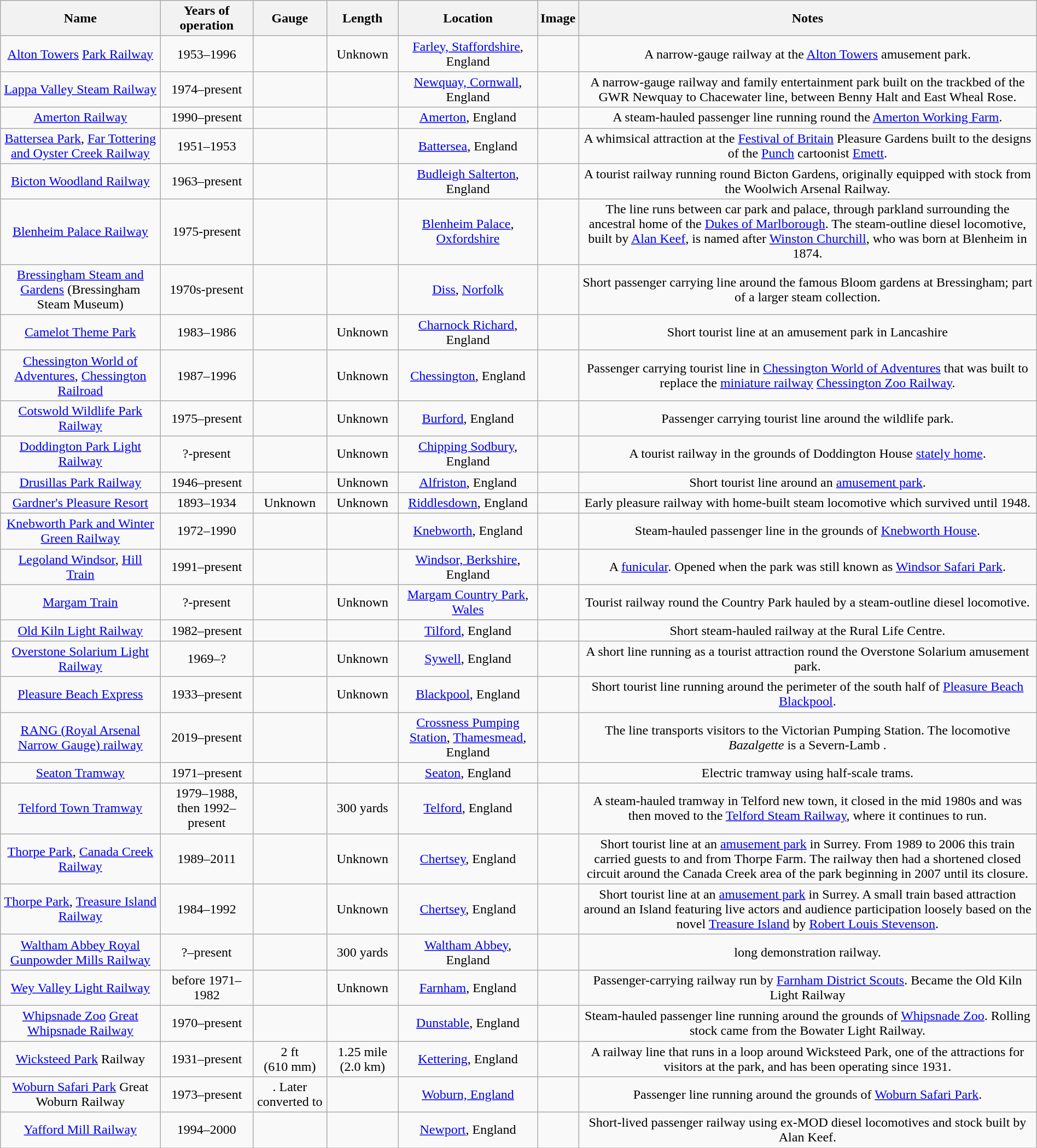<table class="sortable wikitable" style="margin: 0 auto; text-align:center;"|+ style="margin:inherit; padding-bottom:0.25em">
<tr>
<th>Name</th>
<th>Years of operation</th>
<th>Gauge</th>
<th>Length</th>
<th>Location</th>
<th>Image</th>
<th>Notes</th>
</tr>
<tr>
<td><a href='#'>Alton Towers</a> <a href='#'>Park Railway</a></td>
<td>1953–1996</td>
<td></td>
<td>Unknown</td>
<td><a href='#'>Farley, Staffordshire</a>, England</td>
<td></td>
<td>A narrow-gauge railway at the <a href='#'>Alton Towers</a> amusement park.</td>
</tr>
<tr>
<td><a href='#'>Lappa Valley Steam Railway</a></td>
<td>1974–present</td>
<td></td>
<td></td>
<td><a href='#'>Newquay, Cornwall</a>, England</td>
<td></td>
<td>A narrow-gauge railway and family entertainment park built on the trackbed of the GWR Newquay to Chacewater line, between Benny Halt and East Wheal Rose.</td>
</tr>
<tr>
<td><a href='#'>Amerton Railway</a></td>
<td>1990–present</td>
<td></td>
<td></td>
<td><a href='#'>Amerton</a>, England</td>
<td></td>
<td>A steam-hauled passenger line running round the <a href='#'>Amerton Working Farm</a>.</td>
</tr>
<tr>
<td><a href='#'>Battersea Park</a>, <a href='#'>Far Tottering and Oyster Creek Railway</a></td>
<td>1951–1953</td>
<td></td>
<td></td>
<td><a href='#'>Battersea</a>, England</td>
<td></td>
<td>A whimsical attraction at the <a href='#'>Festival of Britain</a> Pleasure Gardens built to the designs of the <a href='#'>Punch</a> cartoonist <a href='#'>Emett</a>.</td>
</tr>
<tr>
<td><a href='#'>Bicton Woodland Railway</a></td>
<td>1963–present</td>
<td></td>
<td></td>
<td><a href='#'>Budleigh Salterton</a>, England</td>
<td></td>
<td>A tourist railway running round Bicton Gardens, originally equipped with stock from the Woolwich Arsenal Railway.</td>
</tr>
<tr>
<td><a href='#'>Blenheim Palace Railway</a></td>
<td>1975-present</td>
<td></td>
<td></td>
<td><a href='#'>Blenheim Palace</a>, <a href='#'>Oxfordshire</a></td>
<td></td>
<td>The line runs between car park and palace, through parkland surrounding the ancestral home of the <a href='#'>Dukes of Marlborough</a>. The steam-outline diesel locomotive, built by <a href='#'>Alan Keef</a>, is named after <a href='#'>Winston Churchill</a>, who was born at Blenheim in 1874.</td>
</tr>
<tr>
<td><a href='#'>Bressingham Steam and Gardens</a> (Bressingham Steam Museum)</td>
<td>1970s-present</td>
<td></td>
<td></td>
<td><a href='#'>Diss</a>, <a href='#'>Norfolk</a></td>
<td></td>
<td>Short passenger carrying line around the famous Bloom gardens at Bressingham; part of a larger steam collection.</td>
</tr>
<tr>
<td><a href='#'>Camelot Theme Park</a></td>
<td>1983–1986</td>
<td></td>
<td>Unknown</td>
<td><a href='#'>Charnock Richard</a>, England</td>
<td></td>
<td>Short tourist line at an amusement park in Lancashire</td>
</tr>
<tr>
<td><a href='#'>Chessington World of Adventures</a>, <a href='#'>Chessington Railroad</a></td>
<td>1987–1996</td>
<td></td>
<td>Unknown</td>
<td><a href='#'>Chessington</a>, England</td>
<td></td>
<td>Passenger carrying tourist line in <a href='#'>Chessington World of Adventures</a> that was built to replace the  <a href='#'>miniature railway</a> <a href='#'>Chessington Zoo Railway</a>.</td>
</tr>
<tr>
<td><a href='#'>Cotswold Wildlife Park Railway</a></td>
<td>1975–present</td>
<td></td>
<td>Unknown</td>
<td><a href='#'>Burford</a>, England</td>
<td></td>
<td>Passenger carrying tourist line around the wildlife park.</td>
</tr>
<tr>
<td><a href='#'>Doddington Park Light Railway</a></td>
<td>?-present</td>
<td></td>
<td>Unknown</td>
<td><a href='#'>Chipping Sodbury</a>, England</td>
<td></td>
<td>A tourist railway in the grounds of Doddington House <a href='#'>stately home</a>.</td>
</tr>
<tr>
<td><a href='#'>Drusillas Park Railway</a></td>
<td>1946–present</td>
<td></td>
<td>Unknown</td>
<td><a href='#'>Alfriston</a>, England</td>
<td></td>
<td>Short tourist line around an <a href='#'>amusement park</a>.</td>
</tr>
<tr>
<td><a href='#'>Gardner's Pleasure Resort</a></td>
<td>1893–1934</td>
<td>Unknown</td>
<td>Unknown</td>
<td><a href='#'>Riddlesdown</a>, England</td>
<td></td>
<td>Early pleasure railway with home-built steam locomotive which survived until 1948.</td>
</tr>
<tr>
<td><a href='#'>Knebworth Park and Winter Green Railway</a></td>
<td>1972–1990</td>
<td></td>
<td></td>
<td><a href='#'>Knebworth</a>, England</td>
<td></td>
<td>Steam-hauled passenger line in the grounds of <a href='#'>Knebworth House</a>.</td>
</tr>
<tr>
<td><a href='#'>Legoland Windsor</a>, <a href='#'>Hill Train</a></td>
<td>1991–present</td>
<td></td>
<td></td>
<td><a href='#'>Windsor, Berkshire</a>, England</td>
<td></td>
<td>A <a href='#'>funicular</a>.  Opened when the park was still known as <a href='#'>Windsor Safari Park</a>.</td>
</tr>
<tr>
<td><a href='#'>Margam Train</a></td>
<td>?-present</td>
<td></td>
<td>Unknown</td>
<td><a href='#'>Margam Country Park</a>, <a href='#'>Wales</a></td>
<td></td>
<td>Tourist railway round the Country Park hauled by a steam-outline diesel locomotive.</td>
</tr>
<tr>
<td><a href='#'>Old Kiln Light Railway</a></td>
<td>1982–present</td>
<td></td>
<td></td>
<td><a href='#'>Tilford</a>, England</td>
<td></td>
<td>Short steam-hauled railway at the Rural Life Centre.</td>
</tr>
<tr>
<td><a href='#'>Overstone Solarium Light Railway</a></td>
<td>1969–?</td>
<td></td>
<td>Unknown</td>
<td><a href='#'>Sywell</a>, England</td>
<td></td>
<td>A short line running as a tourist attraction round the Overstone Solarium amusement park.</td>
</tr>
<tr>
<td><a href='#'>Pleasure Beach Express</a></td>
<td>1933–present</td>
<td></td>
<td>Unknown</td>
<td><a href='#'>Blackpool</a>, England</td>
<td></td>
<td>Short tourist line running around the perimeter of the south half of <a href='#'>Pleasure Beach Blackpool</a>.</td>
</tr>
<tr>
<td><a href='#'>RANG (Royal Arsenal Narrow Gauge) railway</a></td>
<td>2019–present</td>
<td></td>
<td></td>
<td><a href='#'>Crossness Pumping Station</a>, <a href='#'>Thamesmead</a>, England</td>
<td></td>
<td>The line transports visitors to the Victorian Pumping Station. The locomotive <em>Bazalgette</em> is a Severn-Lamb .</td>
</tr>
<tr>
<td><a href='#'>Seaton Tramway</a></td>
<td>1971–present</td>
<td></td>
<td></td>
<td><a href='#'>Seaton</a>, England</td>
<td></td>
<td>Electric tramway using half-scale trams.</td>
</tr>
<tr>
<td><a href='#'>Telford Town Tramway</a></td>
<td>1979–1988, then 1992–present</td>
<td></td>
<td>300 yards</td>
<td><a href='#'>Telford</a>, England</td>
<td></td>
<td>A steam-hauled tramway in Telford new town, it closed in the mid 1980s and was then moved to the <a href='#'>Telford Steam Railway</a>, where it continues to run.</td>
</tr>
<tr>
<td><a href='#'>Thorpe Park</a>, <a href='#'>Canada Creek Railway</a></td>
<td>1989–2011</td>
<td></td>
<td>Unknown</td>
<td><a href='#'>Chertsey</a>, England</td>
<td></td>
<td>Short tourist line at an <a href='#'>amusement park</a> in Surrey. From 1989 to 2006 this train carried guests to and from Thorpe Farm. The railway then had a shortened closed circuit around the Canada Creek area of the park beginning in 2007 until its closure.</td>
</tr>
<tr>
<td><a href='#'>Thorpe Park</a>, <a href='#'>Treasure Island Railway</a></td>
<td>1984–1992</td>
<td></td>
<td>Unknown</td>
<td><a href='#'>Chertsey</a>, England</td>
<td></td>
<td>Short tourist line at an <a href='#'>amusement park</a> in Surrey. A small train based attraction around an Island featuring live actors and audience participation loosely based on the novel <a href='#'>Treasure Island</a> by <a href='#'>Robert Louis Stevenson</a>.</td>
</tr>
<tr>
<td><a href='#'>Waltham Abbey Royal Gunpowder Mills Railway</a></td>
<td>?–present</td>
<td></td>
<td>300 yards</td>
<td><a href='#'>Waltham Abbey</a>, England</td>
<td></td>
<td> long demonstration railway.</td>
</tr>
<tr>
<td><a href='#'>Wey Valley Light Railway</a></td>
<td>before 1971–1982</td>
<td></td>
<td>Unknown</td>
<td><a href='#'>Farnham</a>, England</td>
<td></td>
<td>Passenger-carrying railway run by <a href='#'>Farnham District Scouts</a>. Became the Old Kiln Light Railway</td>
</tr>
<tr>
<td><a href='#'>Whipsnade Zoo</a> <a href='#'>Great Whipsnade Railway</a></td>
<td>1970–present</td>
<td></td>
<td></td>
<td><a href='#'>Dunstable</a>, England</td>
<td></td>
<td>Steam-hauled passenger line running around the grounds of <a href='#'>Whipsnade Zoo</a>. Rolling stock came from the Bowater Light Railway.</td>
</tr>
<tr>
<td><a href='#'>Wicksteed Park</a> Railway</td>
<td>1931–present</td>
<td>2 ft (610 mm)</td>
<td>1.25 mile (2.0 km)</td>
<td><a href='#'>Kettering</a>, England</td>
<td></td>
<td>A railway line that runs in a loop around Wicksteed Park, one of the attractions for visitors at the park, and has been operating since 1931.</td>
</tr>
<tr>
<td><a href='#'>Woburn Safari Park</a> Great Woburn Railway</td>
<td>1973–present</td>
<td>. Later converted to </td>
<td></td>
<td><a href='#'>Woburn, England</a></td>
<td></td>
<td>Passenger line running around the grounds of <a href='#'>Woburn Safari Park</a>.</td>
</tr>
<tr>
<td><a href='#'>Yafford Mill Railway</a></td>
<td>1994–2000</td>
<td></td>
<td></td>
<td><a href='#'>Newport</a>, England</td>
<td></td>
<td>Short-lived passenger railway using ex-MOD diesel locomotives and stock built by Alan Keef.</td>
</tr>
</table>
